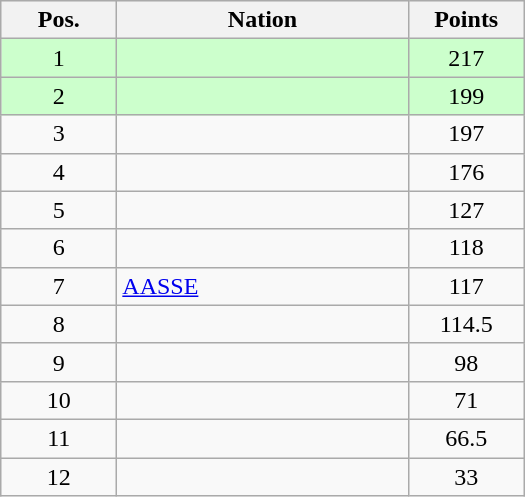<table class="wikitable gauche" cellspacing="1" style="width:350px;">
<tr style="background:#efefef; text-align:center;">
<th style="width:70px;">Pos.</th>
<th>Nation</th>
<th style="width:70px;">Points</th>
</tr>
<tr style="vertical-align:top; text-align:center; background:#ccffcc;">
<td>1</td>
<td style="text-align:left;"></td>
<td>217</td>
</tr>
<tr style="vertical-align:top; text-align:center; background:#ccffcc;">
<td>2</td>
<td style="text-align:left;"></td>
<td>199</td>
</tr>
<tr style="vertical-align:top; text-align:center;">
<td>3</td>
<td style="text-align:left;"></td>
<td>197</td>
</tr>
<tr style="vertical-align:top; text-align:center;">
<td>4</td>
<td style="text-align:left;"></td>
<td>176</td>
</tr>
<tr style="vertical-align:top; text-align:center;">
<td>5</td>
<td style="text-align:left;"></td>
<td>127</td>
</tr>
<tr style="vertical-align:top; text-align:center;">
<td>6</td>
<td style="text-align:left;"></td>
<td>118</td>
</tr>
<tr style="vertical-align:top; text-align:center;">
<td>7</td>
<td style="text-align:left;"> <a href='#'>AASSE</a></td>
<td>117</td>
</tr>
<tr style="vertical-align:top; text-align:center;">
<td>8</td>
<td style="text-align:left;"></td>
<td>114.5</td>
</tr>
<tr style="vertical-align:top; text-align:center;">
<td>9</td>
<td style="text-align:left;"></td>
<td>98</td>
</tr>
<tr style="vertical-align:top; text-align:center;">
<td>10</td>
<td style="text-align:left;"></td>
<td>71</td>
</tr>
<tr style="vertical-align:top; text-align:center;">
<td>11</td>
<td style="text-align:left;"></td>
<td>66.5</td>
</tr>
<tr style="vertical-align:top; text-align:center;">
<td>12</td>
<td style="text-align:left;"></td>
<td>33</td>
</tr>
</table>
